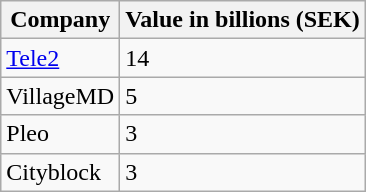<table class="wikitable">
<tr>
<th>Company</th>
<th>Value in billions (SEK)</th>
</tr>
<tr>
<td><a href='#'>Tele2</a></td>
<td>14</td>
</tr>
<tr>
<td>VillageMD</td>
<td>5</td>
</tr>
<tr>
<td>Pleo</td>
<td>3</td>
</tr>
<tr>
<td>Cityblock</td>
<td>3</td>
</tr>
</table>
